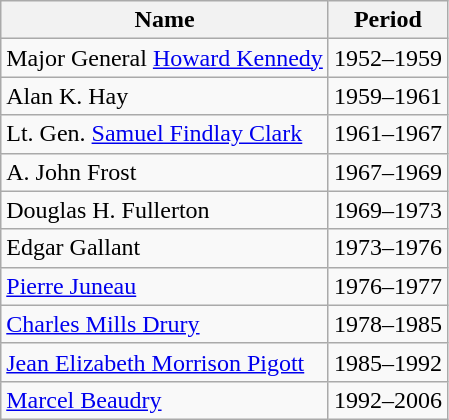<table class="wikitable">
<tr>
<th>Name</th>
<th>Period</th>
</tr>
<tr>
<td>Major General <a href='#'>Howard Kennedy</a></td>
<td>1952–1959</td>
</tr>
<tr>
<td>Alan K. Hay</td>
<td>1959–1961</td>
</tr>
<tr>
<td>Lt. Gen. <a href='#'>Samuel Findlay Clark</a></td>
<td>1961–1967</td>
</tr>
<tr>
<td>A. John Frost</td>
<td>1967–1969</td>
</tr>
<tr>
<td>Douglas H. Fullerton</td>
<td>1969–1973</td>
</tr>
<tr>
<td>Edgar Gallant</td>
<td>1973–1976</td>
</tr>
<tr>
<td><a href='#'>Pierre Juneau</a></td>
<td>1976–1977</td>
</tr>
<tr>
<td><a href='#'>Charles Mills Drury</a></td>
<td>1978–1985</td>
</tr>
<tr>
<td><a href='#'>Jean Elizabeth Morrison Pigott</a></td>
<td>1985–1992</td>
</tr>
<tr>
<td><a href='#'>Marcel Beaudry</a></td>
<td>1992–2006</td>
</tr>
</table>
